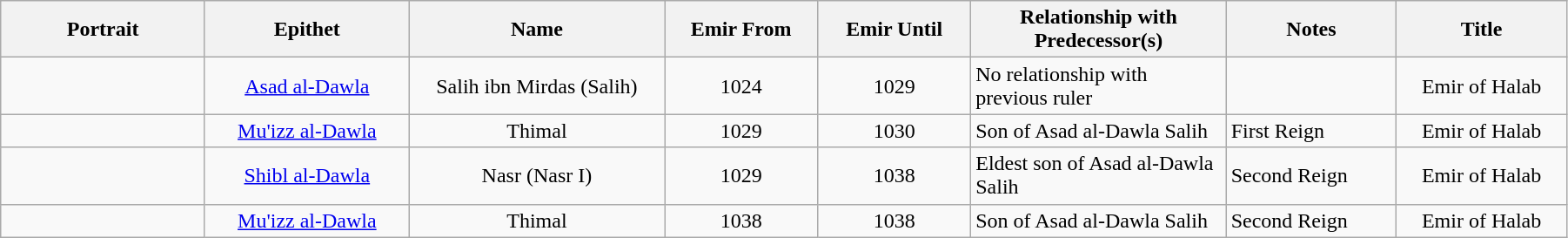<table width=95% class="wikitable">
<tr>
<th width=12%>Portrait</th>
<th width=12%>Epithet</th>
<th width=15%>Name</th>
<th width=9%>Emir From</th>
<th width=9%>Emir Until</th>
<th width=15%>Relationship with Predecessor(s)</th>
<th width=10%>Notes</th>
<th width=10%>Title</th>
</tr>
<tr>
<td align="center"></td>
<td align="center"><a href='#'>Asad al-Dawla</a></td>
<td align="center">Salih ibn Mirdas (Salih)</td>
<td align="center">1024</td>
<td align="center">1029</td>
<td>No relationship with previous ruler</td>
<td></td>
<td align="center">Emir of Halab</td>
</tr>
<tr>
<td align="center"></td>
<td align="center"><a href='#'>Mu'izz al-Dawla</a></td>
<td align="center">Thimal</td>
<td align="center">1029</td>
<td align="center">1030</td>
<td>Son of Asad al-Dawla Salih</td>
<td>First Reign</td>
<td align="center">Emir of Halab</td>
</tr>
<tr>
<td align="center"></td>
<td align="center"><a href='#'>Shibl al-Dawla</a></td>
<td align="center">Nasr (Nasr I)</td>
<td align="center">1029</td>
<td align="center">1038</td>
<td>Eldest son of Asad al-Dawla Salih</td>
<td>Second Reign</td>
<td align="center">Emir of Halab</td>
</tr>
<tr>
<td align="center"></td>
<td align="center"><a href='#'>Mu'izz al-Dawla</a></td>
<td align="center">Thimal</td>
<td align="center">1038</td>
<td align="center">1038</td>
<td>Son of Asad al-Dawla Salih</td>
<td>Second Reign</td>
<td align="center">Emir of Halab</td>
</tr>
</table>
